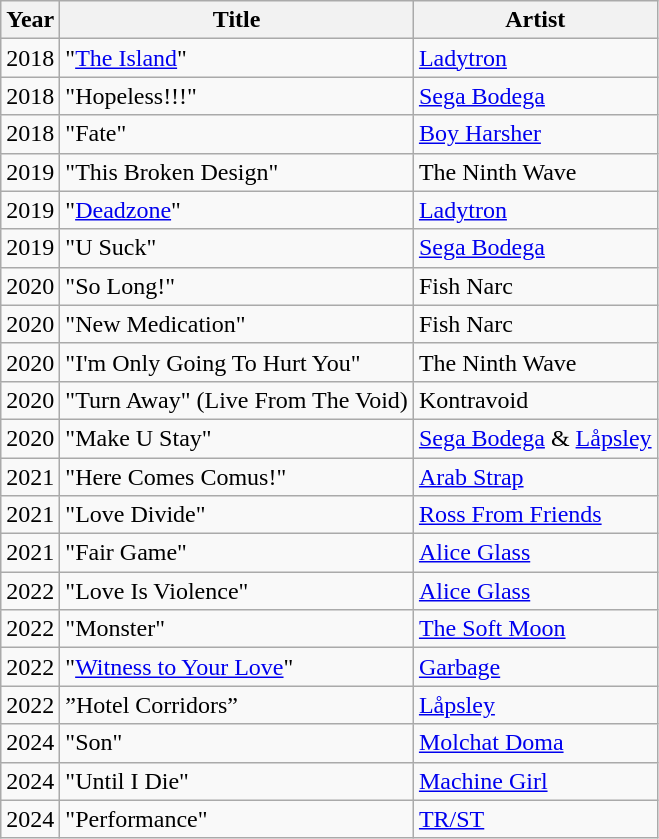<table class="wikitable">
<tr>
<th>Year</th>
<th>Title</th>
<th>Artist</th>
</tr>
<tr>
<td>2018</td>
<td>"<a href='#'>The Island</a>"</td>
<td><a href='#'>Ladytron</a></td>
</tr>
<tr>
<td>2018</td>
<td>"Hopeless!!!"</td>
<td><a href='#'>Sega Bodega</a></td>
</tr>
<tr>
<td>2018</td>
<td>"Fate"</td>
<td><a href='#'>Boy Harsher</a></td>
</tr>
<tr>
<td>2019</td>
<td>"This Broken Design"</td>
<td>The Ninth Wave</td>
</tr>
<tr>
<td>2019</td>
<td>"<a href='#'>Deadzone</a>"</td>
<td><a href='#'>Ladytron</a></td>
</tr>
<tr>
<td>2019</td>
<td>"U Suck"</td>
<td><a href='#'>Sega Bodega</a></td>
</tr>
<tr>
<td>2020</td>
<td>"So Long!"</td>
<td>Fish Narc</td>
</tr>
<tr>
<td>2020</td>
<td>"New Medication"</td>
<td>Fish Narc</td>
</tr>
<tr>
<td>2020</td>
<td>"I'm Only Going To Hurt You"</td>
<td>The Ninth Wave</td>
</tr>
<tr>
<td>2020</td>
<td>"Turn Away" (Live From The Void)</td>
<td>Kontravoid</td>
</tr>
<tr>
<td>2020</td>
<td>"Make U Stay"</td>
<td><a href='#'>Sega Bodega</a> & <a href='#'>Låpsley</a></td>
</tr>
<tr>
<td>2021</td>
<td>"Here Comes Comus!"</td>
<td><a href='#'>Arab Strap</a></td>
</tr>
<tr>
<td>2021</td>
<td>"Love Divide"</td>
<td><a href='#'>Ross From Friends</a></td>
</tr>
<tr>
<td>2021</td>
<td>"Fair Game"</td>
<td><a href='#'>Alice Glass</a></td>
</tr>
<tr>
<td>2022</td>
<td>"Love Is Violence"</td>
<td><a href='#'>Alice Glass</a></td>
</tr>
<tr>
<td>2022</td>
<td>"Monster"</td>
<td><a href='#'>The Soft Moon</a></td>
</tr>
<tr>
<td>2022</td>
<td>"<a href='#'>Witness to Your Love</a>"</td>
<td><a href='#'>Garbage</a></td>
</tr>
<tr>
<td>2022</td>
<td>”Hotel Corridors”</td>
<td><a href='#'>Låpsley</a></td>
</tr>
<tr>
<td>2024</td>
<td>"Son"</td>
<td><a href='#'>Molchat Doma</a></td>
</tr>
<tr>
<td>2024</td>
<td>"Until I Die"</td>
<td><a href='#'>Machine Girl</a></td>
</tr>
<tr>
<td>2024</td>
<td>"Performance"</td>
<td><a href='#'>TR/ST</a></td>
</tr>
</table>
